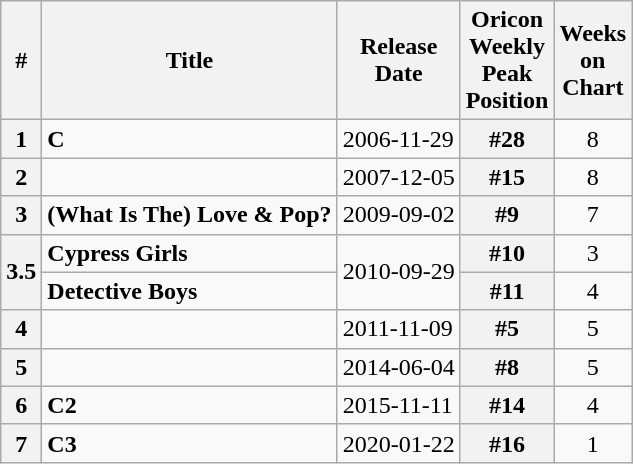<table class="wikitable">
<tr>
<th>#</th>
<th>Title</th>
<th>Release<br> Date</th>
<th>Oricon<br> Weekly<br>Peak<br> Position</th>
<th>Weeks<br> on<br>Chart</th>
</tr>
<tr>
<th>1</th>
<td><strong>C</strong><br></td>
<td>2006-11-29</td>
<th>#28</th>
<td align="center">8</td>
</tr>
<tr>
<th>2</th>
<td><br></td>
<td>2007-12-05</td>
<th>#15</th>
<td align="center">8</td>
</tr>
<tr>
<th>3</th>
<td><strong>(What Is The) Love & Pop?</strong><br></td>
<td>2009-09-02</td>
<th>#9</th>
<td align="center">7</td>
</tr>
<tr>
<th rowspan="2">3.5</th>
<td><strong>Cypress Girls</strong><br></td>
<td rowspan="2">2010-09-29</td>
<th>#10</th>
<td align="center">3</td>
</tr>
<tr>
<td><strong>Detective Boys</strong><br></td>
<th>#11</th>
<td align="center">4</td>
</tr>
<tr>
<th>4</th>
<td><br></td>
<td>2011-11-09</td>
<th>#5</th>
<td align="center">5</td>
</tr>
<tr>
<th>5</th>
<td><br></td>
<td>2014-06-04</td>
<th>#8</th>
<td align="center">5</td>
</tr>
<tr>
<th>6</th>
<td><strong>C2</strong><br></td>
<td>2015-11-11</td>
<th>#14</th>
<td align="center">4</td>
</tr>
<tr>
<th>7</th>
<td><strong>C3</strong></td>
<td>2020-01-22</td>
<th>#16</th>
<td align="center">1</td>
</tr>
</table>
